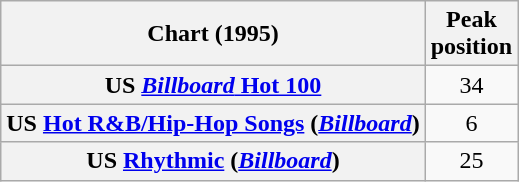<table class="wikitable sortable plainrowheaders"style="text-align:center">
<tr>
<th scope="col">Chart (1995)</th>
<th scope="col">Peak<br>position</th>
</tr>
<tr>
<th scope="row">US <a href='#'><em>Billboard</em> Hot 100</a></th>
<td>34</td>
</tr>
<tr>
<th scope="row">US <a href='#'>Hot R&B/Hip-Hop Songs</a> (<em><a href='#'>Billboard</a></em>)</th>
<td>6</td>
</tr>
<tr>
<th scope="row">US <a href='#'>Rhythmic</a> (<em><a href='#'>Billboard</a></em>)</th>
<td>25</td>
</tr>
</table>
